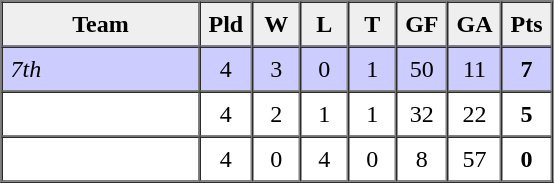<table border=1 cellpadding=5 cellspacing=0>
<tr>
<th bgcolor="#efefef" width="120">Team</th>
<th bgcolor="#efefef" width="20">Pld</th>
<th bgcolor="#efefef" width="20">W</th>
<th bgcolor="#efefef" width="20">L</th>
<th bgcolor="#efefef" width="20">T</th>
<th bgcolor="#efefef" width="20">GF</th>
<th bgcolor="#efefef" width="20">GA</th>
<th bgcolor="#efefef" width="20">Pts</th>
</tr>
<tr align=center bgcolor="ccccff">
<td align=left> <em>7th</em></td>
<td>4</td>
<td>3</td>
<td>0</td>
<td>1</td>
<td>50</td>
<td>11</td>
<td><strong>7</strong></td>
</tr>
<tr align=center>
<td align=left></td>
<td>4</td>
<td>2</td>
<td>1</td>
<td>1</td>
<td>32</td>
<td>22</td>
<td><strong>5</strong></td>
</tr>
<tr align=center>
<td align=left></td>
<td>4</td>
<td>0</td>
<td>4</td>
<td>0</td>
<td>8</td>
<td>57</td>
<td><strong>0</strong></td>
</tr>
</table>
